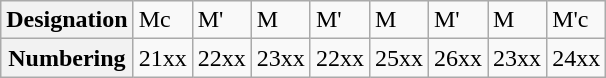<table class="wikitable">
<tr>
<th>Designation</th>
<td>Mc</td>
<td>M'</td>
<td>M</td>
<td>M'</td>
<td>M</td>
<td>M'</td>
<td>M</td>
<td>M'c</td>
</tr>
<tr>
<th>Numbering</th>
<td>21xx</td>
<td>22xx</td>
<td>23xx</td>
<td>22xx</td>
<td>25xx</td>
<td>26xx</td>
<td>23xx</td>
<td>24xx</td>
</tr>
</table>
